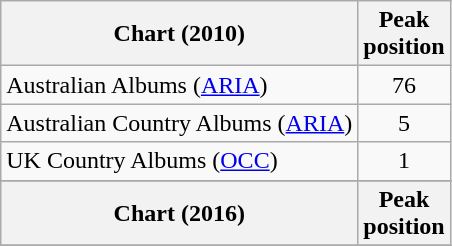<table class="wikitable">
<tr>
<th>Chart (2010)</th>
<th>Peak<br>position</th>
</tr>
<tr>
<td>Australian Albums (<a href='#'>ARIA</a>)</td>
<td style="text-align:center;">76</td>
</tr>
<tr>
<td>Australian Country Albums (<a href='#'>ARIA</a>)</td>
<td style="text-align:center;">5</td>
</tr>
<tr>
<td>UK Country Albums (<a href='#'>OCC</a>)</td>
<td style="text-align:center;">1</td>
</tr>
<tr>
</tr>
<tr>
</tr>
<tr>
<th>Chart (2016)</th>
<th>Peak<br>position</th>
</tr>
<tr>
</tr>
</table>
